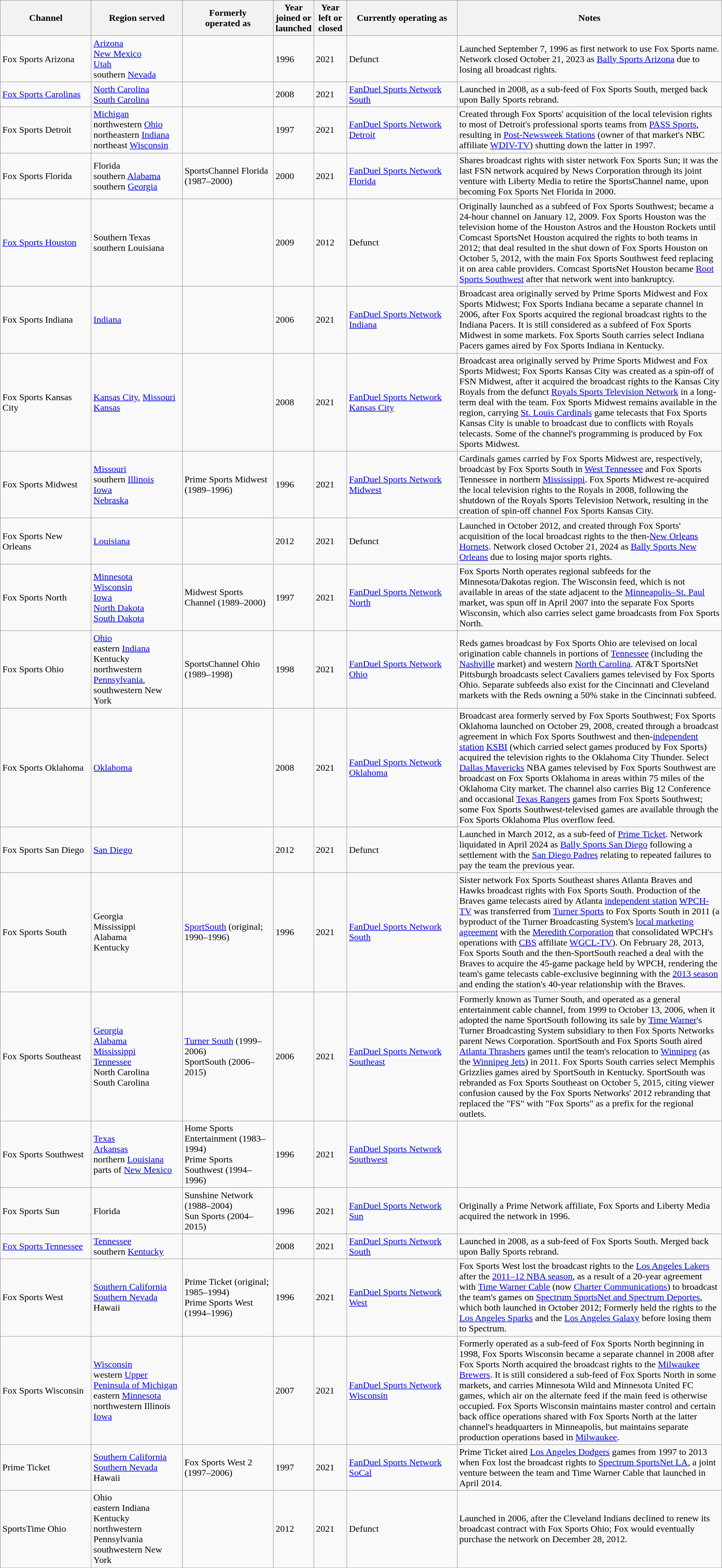<table class="wikitable sortable">
<tr style="text-align:center;">
<th style="width:150px;">Channel</th>
<th style="width:150px;">Region served</th>
<th style="width:150px;">Formerly<br>operated as</th>
<th style="width:50px;">Year<br>joined or launched</th>
<th style="width:50px;">Year left or closed</th>
<th>Currently operating as</th>
<th style="width:450px;">Notes</th>
</tr>
<tr>
<td>Fox Sports Arizona</td>
<td><a href='#'>Arizona</a><br><a href='#'>New Mexico</a><br><a href='#'>Utah</a><br>southern <a href='#'>Nevada</a></td>
<td></td>
<td>1996</td>
<td>2021</td>
<td>Defunct</td>
<td>Launched September 7, 1996 as first network to use Fox Sports name. Network closed October 21, 2023 as <a href='#'>Bally Sports Arizona</a> due to losing all broadcast rights.</td>
</tr>
<tr>
<td><a href='#'>Fox Sports Carolinas</a></td>
<td><a href='#'>North Carolina</a><br><a href='#'>South Carolina</a></td>
<td></td>
<td>2008</td>
<td>2021</td>
<td><a href='#'>FanDuel Sports Network South</a></td>
<td>Launched in 2008, as a sub-feed of Fox Sports South, merged back upon Bally Sports rebrand.</td>
</tr>
<tr>
<td>Fox Sports Detroit</td>
<td><a href='#'>Michigan</a><br>northwestern <a href='#'>Ohio</a><br>northeastern <a href='#'>Indiana</a><br>northeast <a href='#'>Wisconsin</a></td>
<td></td>
<td>1997</td>
<td>2021</td>
<td><a href='#'>FanDuel Sports Network Detroit</a></td>
<td>Created through Fox Sports' acquisition of the local television rights to most of Detroit's professional sports teams from <a href='#'>PASS Sports</a>, resulting in <a href='#'>Post-Newsweek Stations</a> (owner of that market's NBC affiliate <a href='#'>WDIV-TV</a>) shutting down the latter in 1997.</td>
</tr>
<tr>
<td>Fox Sports Florida</td>
<td>Florida<br>southern <a href='#'>Alabama</a><br>southern <a href='#'>Georgia</a></td>
<td>SportsChannel Florida (1987–2000)</td>
<td>2000</td>
<td>2021</td>
<td><a href='#'>FanDuel Sports Network Florida</a></td>
<td>Shares broadcast rights with sister network Fox Sports Sun; it was the last FSN network acquired by News Corporation through its joint venture with Liberty Media to retire the SportsChannel name, upon becoming Fox Sports Net Florida in 2000.</td>
</tr>
<tr>
<td><a href='#'>Fox Sports Houston</a></td>
<td>Southern Texas<br>southern Louisiana</td>
<td></td>
<td>2009</td>
<td>2012</td>
<td>Defunct</td>
<td>Originally launched as a subfeed of Fox Sports Southwest; became a 24-hour channel on January 12, 2009. Fox Sports Houston was the television home of the Houston Astros and the Houston Rockets until Comcast SportsNet Houston acquired the rights to both teams in 2012; that deal resulted in the shut down of Fox Sports Houston on October 5, 2012, with the main Fox Sports Southwest feed replacing it on area cable providers. Comcast SportsNet Houston became <a href='#'>Root Sports Southwest</a> after that network went into bankruptcy.</td>
</tr>
<tr>
<td>Fox Sports Indiana</td>
<td><a href='#'>Indiana</a></td>
<td></td>
<td>2006</td>
<td>2021</td>
<td><a href='#'>FanDuel Sports Network Indiana</a></td>
<td>Broadcast area originally served by Prime Sports Midwest and Fox Sports Midwest; Fox Sports Indiana became a separate channel in 2006, after Fox Sports acquired the regional broadcast rights to the Indiana Pacers. It is still considered as a subfeed of Fox Sports Midwest in some markets. Fox Sports South carries select Indiana Pacers games aired by Fox Sports Indiana in Kentucky.</td>
</tr>
<tr>
<td>Fox Sports Kansas City</td>
<td><a href='#'>Kansas City</a>, <a href='#'>Missouri</a><br><a href='#'>Kansas</a></td>
<td></td>
<td>2008</td>
<td>2021</td>
<td><a href='#'>FanDuel Sports Network Kansas City</a></td>
<td>Broadcast area originally served by Prime Sports Midwest and Fox Sports Midwest; Fox Sports Kansas City was created as a spin-off of FSN Midwest, after it acquired the broadcast rights to the Kansas City Royals from the defunct <a href='#'>Royals Sports Television Network</a> in a long-term deal with the team. Fox Sports Midwest remains available in the region, carrying <a href='#'>St. Louis Cardinals</a> game telecasts that Fox Sports Kansas City is unable to broadcast due to conflicts with Royals telecasts. Some of the channel's programming is produced by Fox Sports Midwest.</td>
</tr>
<tr>
<td>Fox Sports Midwest</td>
<td><a href='#'>Missouri</a><br>southern <a href='#'>Illinois</a><br><a href='#'>Iowa</a><br><a href='#'>Nebraska</a></td>
<td>Prime Sports Midwest (1989–1996)</td>
<td>1996</td>
<td>2021</td>
<td><a href='#'>FanDuel Sports Network Midwest</a></td>
<td>Cardinals games carried by Fox Sports Midwest are, respectively, broadcast by Fox Sports South in <a href='#'>West Tennessee</a> and Fox Sports Tennessee in northern <a href='#'>Mississippi</a>. Fox Sports Midwest re-acquired the local television rights to the Royals in 2008, following the shutdown of the Royals Sports Television Network, resulting in the creation of spin-off channel Fox Sports Kansas City.</td>
</tr>
<tr>
<td>Fox Sports New Orleans</td>
<td><a href='#'>Louisiana</a></td>
<td></td>
<td>2012</td>
<td>2021</td>
<td>Defunct</td>
<td>Launched in October 2012, and created through Fox Sports' acquisition of the local broadcast rights to the then-<a href='#'>New Orleans Hornets</a>. Network closed October 21, 2024 as <a href='#'>Bally Sports New Orleans</a> due to losing major sports rights.</td>
</tr>
<tr>
<td>Fox Sports North</td>
<td><a href='#'>Minnesota</a><br><a href='#'>Wisconsin</a><br><a href='#'>Iowa</a><br><a href='#'>North Dakota</a><br><a href='#'>South Dakota</a></td>
<td>Midwest Sports Channel (1989–2000)</td>
<td>1997</td>
<td>2021</td>
<td><a href='#'>FanDuel Sports Network North</a></td>
<td>Fox Sports North operates regional subfeeds for the Minnesota/Dakotas region. The Wisconsin feed, which is not available in areas of the state adjacent to the <a href='#'>Minneapolis–St. Paul</a> market, was spun off in April 2007 into the separate Fox Sports Wisconsin, which also carries select game broadcasts from Fox Sports North.</td>
</tr>
<tr>
<td>Fox Sports Ohio</td>
<td><a href='#'>Ohio</a><br>eastern <a href='#'>Indiana</a><br>Kentucky<br>northwestern <a href='#'>Pennsylvania</a>, southwestern New York</td>
<td>SportsChannel Ohio (1989–1998)</td>
<td>1998</td>
<td>2021</td>
<td><a href='#'>FanDuel Sports Network Ohio</a></td>
<td>Reds games broadcast by Fox Sports Ohio are televised on local origination cable channels in portions of <a href='#'>Tennessee</a> (including the <a href='#'>Nashville</a> market) and western <a href='#'>North Carolina</a>. AT&T SportsNet Pittsburgh broadcasts select Cavaliers games televised by Fox Sports Ohio. Separate subfeeds also exist for the Cincinnati and Cleveland markets with the Reds owning a 50% stake in the Cincinnati subfeed.</td>
</tr>
<tr>
<td>Fox Sports Oklahoma</td>
<td><a href='#'>Oklahoma</a></td>
<td></td>
<td>2008</td>
<td>2021</td>
<td><a href='#'>FanDuel Sports Network Oklahoma</a></td>
<td>Broadcast area formerly served by Fox Sports Southwest; Fox Sports Oklahoma launched on October 29, 2008, created through a broadcast agreement in which Fox Sports Southwest and then-<a href='#'>independent station</a> <a href='#'>KSBI</a> (which carried select games produced by Fox Sports) acquired the television rights to the Oklahoma City Thunder. Select <a href='#'>Dallas Mavericks</a> NBA games televised by Fox Sports Southwest are broadcast on Fox Sports Oklahoma in areas within 75 miles of the Oklahoma City market. The channel also carries Big 12 Conference and occasional <a href='#'>Texas Rangers</a> games from Fox Sports Southwest; some Fox Sports Southwest-televised games are available through the Fox Sports Oklahoma Plus overflow feed.</td>
</tr>
<tr>
<td>Fox Sports San Diego</td>
<td><a href='#'>San Diego</a></td>
<td></td>
<td>2012</td>
<td>2021</td>
<td>Defunct</td>
<td>Launched in March 2012, as a sub-feed of <a href='#'>Prime Ticket</a>. Network liquidated in April 2024 as <a href='#'>Bally Sports San Diego</a> following a settlement with the <a href='#'>San Diego Padres</a> relating to repeated failures to pay the team the previous year.</td>
</tr>
<tr>
<td>Fox Sports South</td>
<td>Georgia<br>Mississippi<br>Alabama<br>Kentucky</td>
<td><a href='#'>SportSouth</a> (original; 1990–1996)</td>
<td>1996</td>
<td>2021</td>
<td><a href='#'>FanDuel Sports Network South</a></td>
<td>Sister network Fox Sports Southeast shares Atlanta Braves and Hawks broadcast rights with Fox Sports South. Production of the Braves game telecasts aired by Atlanta <a href='#'>independent station</a> <a href='#'>WPCH-TV</a> was transferred from <a href='#'>Turner Sports</a> to Fox Sports South in 2011 (a byproduct of the Turner Broadcasting System's <a href='#'>local marketing agreement</a> with the <a href='#'>Meredith Corporation</a> that consolidated WPCH's operations with <a href='#'>CBS</a> affiliate <a href='#'>WGCL-TV</a>). On February 28, 2013, Fox Sports South and the then-SportSouth reached a deal with the Braves to acquire the 45-game package held by WPCH, rendering the team's game telecasts cable-exclusive beginning with the <a href='#'>2013 season</a> and ending the station's 40-year relationship with the Braves.</td>
</tr>
<tr>
<td>Fox Sports Southeast</td>
<td><a href='#'>Georgia</a><br><a href='#'>Alabama</a><br><a href='#'>Mississippi</a><br><a href='#'>Tennessee</a><br>North Carolina<br>South Carolina</td>
<td><a href='#'>Turner South</a> (1999–2006)<br>SportSouth (2006–2015)</td>
<td>2006</td>
<td>2021</td>
<td><a href='#'>FanDuel Sports Network Southeast</a></td>
<td>Formerly known as Turner South, and operated as a general entertainment cable channel, from 1999 to October 13, 2006, when it adopted the name SportSouth following its sale by <a href='#'>Time Warner</a>'s Turner Broadcasting System subsidiary to then Fox Sports Networks parent News Corporation. SportSouth and Fox Sports South aired <a href='#'>Atlanta Thrashers</a> games until the team's relocation to <a href='#'>Winnipeg</a> (as the <a href='#'>Winnipeg Jets</a>) in 2011. Fox Sports South carries select Memphis Grizzlies games aired by SportSouth in Kentucky. SportSouth was rebranded as Fox Sports Southeast on October 5, 2015, citing viewer confusion caused by the Fox Sports Networks' 2012 rebranding that replaced the "FS" with "Fox Sports" as a prefix for the regional outlets.</td>
</tr>
<tr>
<td>Fox Sports Southwest</td>
<td><a href='#'>Texas</a><br><a href='#'>Arkansas</a><br>northern <a href='#'>Louisiana</a><br>parts of <a href='#'>New Mexico</a></td>
<td>Home Sports Entertainment (1983–1994)<br>Prime Sports Southwest (1994–1996)</td>
<td>1996</td>
<td>2021</td>
<td><a href='#'>FanDuel Sports Network Southwest</a></td>
<td></td>
</tr>
<tr>
<td>Fox Sports Sun</td>
<td>Florida</td>
<td>Sunshine Network (1988–2004)<br>Sun Sports (2004–2015)</td>
<td>1996</td>
<td>2021</td>
<td><a href='#'>FanDuel Sports Network Sun</a></td>
<td>Originally a Prime Network affiliate, Fox Sports and Liberty Media acquired the network in 1996.</td>
</tr>
<tr>
<td><a href='#'>Fox Sports Tennessee</a></td>
<td><a href='#'>Tennessee</a><br>southern <a href='#'>Kentucky</a></td>
<td></td>
<td>2008</td>
<td>2021</td>
<td><a href='#'>FanDuel Sports Network South</a></td>
<td>Launched in 2008, as a sub-feed of Fox Sports South. Merged back upon Bally Sports rebrand.</td>
</tr>
<tr>
<td>Fox Sports West</td>
<td><a href='#'>Southern California</a><br><a href='#'>Southern Nevada</a><br>Hawaii</td>
<td>Prime Ticket (original; 1985–1994)<br>Prime Sports West (1994–1996)</td>
<td>1996</td>
<td>2021</td>
<td><a href='#'>FanDuel Sports Network West</a></td>
<td>Fox Sports West lost the broadcast rights to the <a href='#'>Los Angeles Lakers</a> after the <a href='#'>2011–12 NBA season</a>, as a result of a 20-year agreement with <a href='#'>Time Warner Cable</a> (now <a href='#'>Charter Communications</a>) to broadcast the team's games on <a href='#'>Spectrum SportsNet and Spectrum Deportes</a>, which both launched in October 2012; Formerly held the rights to the <a href='#'>Los Angeles Sparks</a> and the <a href='#'>Los Angeles Galaxy</a> before losing them to Spectrum.</td>
</tr>
<tr>
<td>Fox Sports Wisconsin</td>
<td><a href='#'>Wisconsin</a><br>western <a href='#'>Upper Peninsula of Michigan</a><br>eastern <a href='#'>Minnesota</a><br>northwestern Illinois<br><a href='#'>Iowa</a></td>
<td></td>
<td>2007</td>
<td>2021</td>
<td><a href='#'>FanDuel Sports Network Wisconsin</a></td>
<td>Formerly operated as a sub-feed of Fox Sports North beginning in 1998, Fox Sports Wisconsin became a separate channel in 2008 after Fox Sports North acquired the broadcast rights to the <a href='#'>Milwaukee Brewers</a>. It is still considered a sub-feed of Fox Sports North in some markets, and carries Minnesota Wild and Minnesota United FC games, which air on the alternate feed if the main feed is otherwise occupied. Fox Sports Wisconsin maintains master control and certain back office operations shared with Fox Sports North at the latter channel's headquarters in Minneapolis, but maintains separate production operations based in <a href='#'>Milwaukee</a>.</td>
</tr>
<tr>
<td>Prime Ticket</td>
<td><a href='#'>Southern California</a><br><a href='#'>Southern Nevada</a><br>Hawaii</td>
<td>Fox Sports West 2 (1997–2006)</td>
<td>1997</td>
<td>2021</td>
<td><a href='#'>FanDuel Sports Network SoCal</a></td>
<td>Prime Ticket aired <a href='#'>Los Angeles Dodgers</a> games from 1997 to 2013 when Fox lost the broadcast rights to <a href='#'>Spectrum SportsNet LA</a>, a joint venture between the team and Time Warner Cable that launched in April 2014.</td>
</tr>
<tr>
<td>SportsTime Ohio</td>
<td>Ohio<br>eastern Indiana<br>Kentucky<br>northwestern Pennsylvania<br>southwestern New York</td>
<td></td>
<td>2012</td>
<td>2021</td>
<td>Defunct</td>
<td>Launched in 2006, after the Cleveland Indians declined to renew its broadcast contract with Fox Sports Ohio; Fox would eventually purchase the network on December 28, 2012.</td>
</tr>
<tr>
</tr>
</table>
